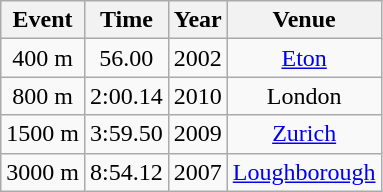<table class=wikitable style=text-align:center>
<tr>
<th>Event</th>
<th>Time</th>
<th>Year</th>
<th>Venue</th>
</tr>
<tr>
<td>400 m</td>
<td>56.00</td>
<td>2002</td>
<td><a href='#'>Eton</a></td>
</tr>
<tr>
<td>800 m</td>
<td>2:00.14</td>
<td>2010</td>
<td>London</td>
</tr>
<tr>
<td>1500 m</td>
<td>3:59.50</td>
<td>2009</td>
<td><a href='#'>Zurich</a></td>
</tr>
<tr>
<td>3000 m</td>
<td>8:54.12</td>
<td>2007</td>
<td><a href='#'>Loughborough</a></td>
</tr>
</table>
